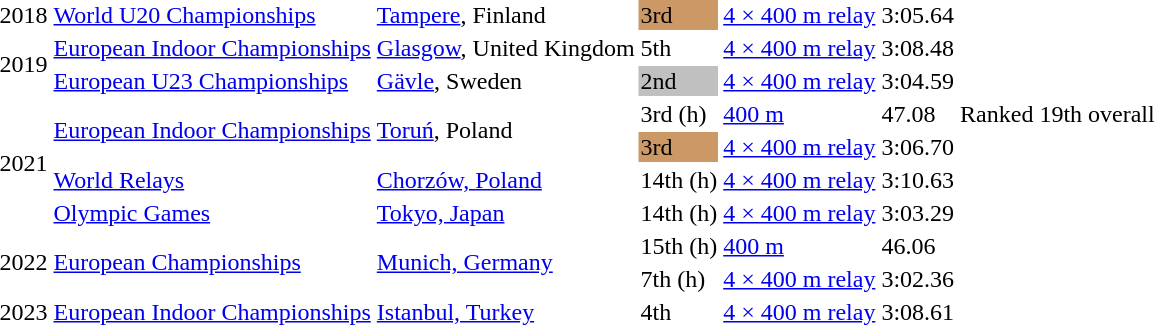<table>
<tr>
<td>2018</td>
<td><a href='#'>World U20 Championships</a></td>
<td><a href='#'>Tampere</a>, Finland</td>
<td bgcolor=cc9966>3rd</td>
<td><a href='#'>4 × 400 m relay</a></td>
<td>3:05.64</td>
<td></td>
</tr>
<tr>
<td rowspan=2>2019</td>
<td><a href='#'>European Indoor Championships</a></td>
<td><a href='#'>Glasgow</a>, United Kingdom</td>
<td>5th</td>
<td><a href='#'>4 × 400 m relay</a></td>
<td>3:08.48</td>
<td></td>
</tr>
<tr>
<td><a href='#'>European U23 Championships</a></td>
<td><a href='#'>Gävle</a>, Sweden</td>
<td bgcolor=silver>2nd</td>
<td><a href='#'>4 × 400 m relay</a></td>
<td>3:04.59</td>
<td></td>
</tr>
<tr>
<td rowspan=4>2021</td>
<td rowspan=2><a href='#'>European Indoor Championships</a></td>
<td rowspan=2><a href='#'>Toruń</a>, Poland</td>
<td>3rd (h)</td>
<td><a href='#'>400 m</a></td>
<td>47.08</td>
<td>Ranked 19th overall</td>
</tr>
<tr>
<td bgcolor=cc9966>3rd</td>
<td><a href='#'>4 × 400 m relay</a></td>
<td>3:06.70</td>
<td></td>
</tr>
<tr>
<td><a href='#'>World Relays</a></td>
<td><a href='#'>Chorzów, Poland</a></td>
<td>14th (h)</td>
<td><a href='#'>4 × 400 m relay</a></td>
<td>3:10.63</td>
<td></td>
</tr>
<tr>
<td><a href='#'>Olympic Games</a></td>
<td><a href='#'>Tokyo, Japan</a></td>
<td>14th (h)</td>
<td><a href='#'>4 × 400 m relay</a></td>
<td>3:03.29</td>
<td></td>
</tr>
<tr>
<td rowspan=2>2022</td>
<td rowspan=2><a href='#'>European Championships</a></td>
<td rowspan=2><a href='#'>Munich, Germany</a></td>
<td>15th (h)</td>
<td><a href='#'>400 m</a></td>
<td>46.06</td>
</tr>
<tr>
<td>7th (h)</td>
<td><a href='#'>4 × 400 m relay</a></td>
<td>3:02.36</td>
<td></td>
</tr>
<tr>
<td>2023</td>
<td><a href='#'>European Indoor Championships</a></td>
<td><a href='#'>Istanbul, Turkey</a></td>
<td>4th</td>
<td><a href='#'>4 × 400 m relay</a></td>
<td>3:08.61</td>
<td></td>
</tr>
</table>
